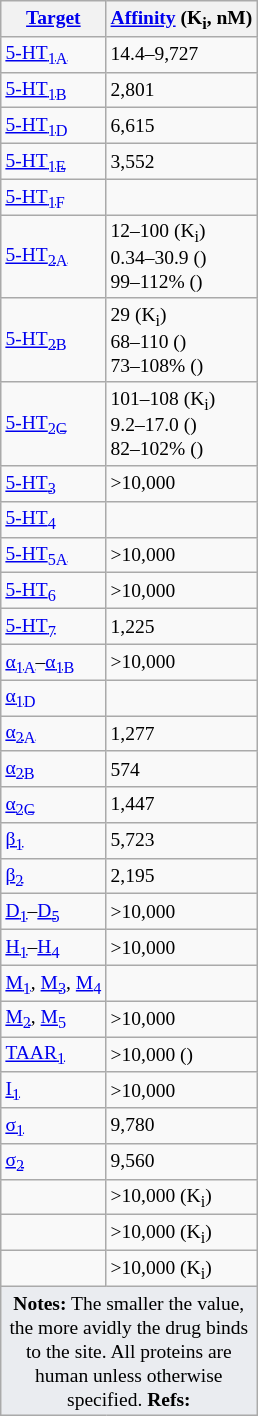<table class="wikitable floatright" style="font-size:small;">
<tr>
<th><a href='#'>Target</a></th>
<th><a href='#'>Affinity</a> (K<sub>i</sub>, nM)</th>
</tr>
<tr>
<td><a href='#'>5-HT<sub>1A</sub></a></td>
<td>14.4–9,727</td>
</tr>
<tr>
<td><a href='#'>5-HT<sub>1B</sub></a></td>
<td>2,801</td>
</tr>
<tr>
<td><a href='#'>5-HT<sub>1D</sub></a></td>
<td>6,615</td>
</tr>
<tr>
<td><a href='#'>5-HT<sub>1E</sub></a></td>
<td>3,552</td>
</tr>
<tr>
<td><a href='#'>5-HT<sub>1F</sub></a></td>
<td></td>
</tr>
<tr>
<td><a href='#'>5-HT<sub>2A</sub></a></td>
<td>12–100 (K<sub>i</sub>)<br>0.34–30.9 ()<br>99–112% ()</td>
</tr>
<tr>
<td><a href='#'>5-HT<sub>2B</sub></a></td>
<td>29 (K<sub>i</sub>)<br>68–110 ()<br>73–108% ()</td>
</tr>
<tr>
<td><a href='#'>5-HT<sub>2C</sub></a></td>
<td>101–108 (K<sub>i</sub>)<br>9.2–17.0 ()<br>82–102% ()</td>
</tr>
<tr>
<td><a href='#'>5-HT<sub>3</sub></a></td>
<td>>10,000</td>
</tr>
<tr>
<td><a href='#'>5-HT<sub>4</sub></a></td>
<td></td>
</tr>
<tr>
<td><a href='#'>5-HT<sub>5A</sub></a></td>
<td>>10,000</td>
</tr>
<tr>
<td><a href='#'>5-HT<sub>6</sub></a></td>
<td>>10,000</td>
</tr>
<tr>
<td><a href='#'>5-HT<sub>7</sub></a></td>
<td>1,225</td>
</tr>
<tr>
<td><a href='#'>α<sub>1A</sub></a>–<a href='#'>α<sub>1B</sub></a></td>
<td>>10,000</td>
</tr>
<tr>
<td><a href='#'>α<sub>1D</sub></a></td>
<td></td>
</tr>
<tr>
<td><a href='#'>α<sub>2A</sub></a></td>
<td>1,277</td>
</tr>
<tr>
<td><a href='#'>α<sub>2B</sub></a></td>
<td>574</td>
</tr>
<tr>
<td><a href='#'>α<sub>2C</sub></a></td>
<td>1,447</td>
</tr>
<tr>
<td><a href='#'>β<sub>1</sub></a></td>
<td>5,723</td>
</tr>
<tr>
<td><a href='#'>β<sub>2</sub></a></td>
<td>2,195</td>
</tr>
<tr>
<td><a href='#'>D<sub>1</sub></a>–<a href='#'>D<sub>5</sub></a></td>
<td>>10,000</td>
</tr>
<tr>
<td><a href='#'>H<sub>1</sub></a>–<a href='#'>H<sub>4</sub></a></td>
<td>>10,000</td>
</tr>
<tr>
<td><a href='#'>M<sub>1</sub></a>, <a href='#'>M<sub>3</sub></a>, <a href='#'>M<sub>4</sub></a></td>
<td></td>
</tr>
<tr>
<td><a href='#'>M<sub>2</sub></a>, <a href='#'>M<sub>5</sub></a></td>
<td>>10,000</td>
</tr>
<tr>
<td><a href='#'>TAAR<sub>1</sub></a></td>
<td>>10,000 ()</td>
</tr>
<tr>
<td><a href='#'>I<sub>1</sub></a></td>
<td>>10,000</td>
</tr>
<tr>
<td><a href='#'>σ<sub>1</sub></a></td>
<td>9,780</td>
</tr>
<tr>
<td><a href='#'>σ<sub>2</sub></a></td>
<td>9,560</td>
</tr>
<tr>
<td></td>
<td>>10,000 (K<sub>i</sub>)</td>
</tr>
<tr>
<td></td>
<td>>10,000 (K<sub>i</sub>)</td>
</tr>
<tr>
<td></td>
<td>>10,000 (K<sub>i</sub>)</td>
</tr>
<tr class="sortbottom">
<td colspan="2" style="width: 1px; background-color:#eaecf0; text-align: center;"><strong>Notes:</strong> The smaller the value, the more avidly the drug binds to the site. All proteins are human unless otherwise specified. <strong>Refs:</strong> </td>
</tr>
</table>
